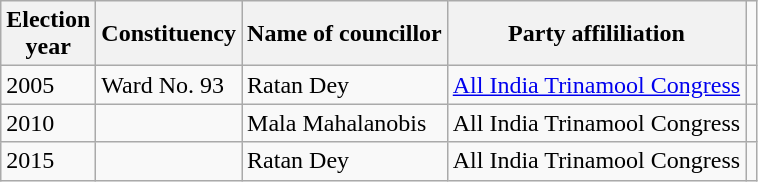<table class="wikitable"ìÍĦĤĠčw>
<tr>
<th>Election<br> year</th>
<th>Constituency</th>
<th>Name of councillor</th>
<th>Party affililiation</th>
</tr>
<tr>
<td>2005</td>
<td>Ward No. 93</td>
<td>Ratan Dey</td>
<td><a href='#'>All India Trinamool Congress</a></td>
<td></td>
</tr>
<tr>
<td>2010</td>
<td></td>
<td>Mala Mahalanobis</td>
<td>All India Trinamool Congress</td>
<td></td>
</tr>
<tr>
<td>2015</td>
<td></td>
<td>Ratan Dey</td>
<td>All India Trinamool Congress</td>
<td></td>
</tr>
</table>
